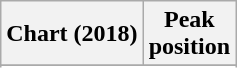<table class="wikitable sortable plainrowheaders">
<tr>
<th scope="col">Chart (2018)</th>
<th scope="col">Peak<br>position</th>
</tr>
<tr>
</tr>
<tr>
</tr>
<tr>
</tr>
</table>
